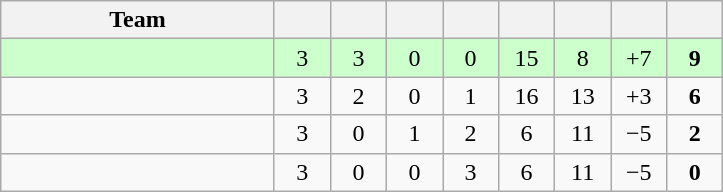<table class="wikitable" style="text-align:center;">
<tr>
<th width=175>Team</th>
<th width=30></th>
<th width=30></th>
<th width=30></th>
<th width=30></th>
<th width=30></th>
<th width=30></th>
<th width=30></th>
<th width=30></th>
</tr>
<tr style="text-align:center; background:#cfc;">
<td align=left></td>
<td>3</td>
<td>3</td>
<td>0</td>
<td>0</td>
<td>15</td>
<td>8</td>
<td>+7</td>
<td><strong>9</strong></td>
</tr>
<tr>
<td align=left></td>
<td>3</td>
<td>2</td>
<td>0</td>
<td>1</td>
<td>16</td>
<td>13</td>
<td>+3</td>
<td><strong>6</strong></td>
</tr>
<tr>
<td align=left></td>
<td>3</td>
<td>0</td>
<td>1</td>
<td>2</td>
<td>6</td>
<td>11</td>
<td>−5</td>
<td><strong>2</strong></td>
</tr>
<tr>
<td align=left></td>
<td>3</td>
<td>0</td>
<td>0</td>
<td>3</td>
<td>6</td>
<td>11</td>
<td>−5</td>
<td><strong>0</strong></td>
</tr>
</table>
